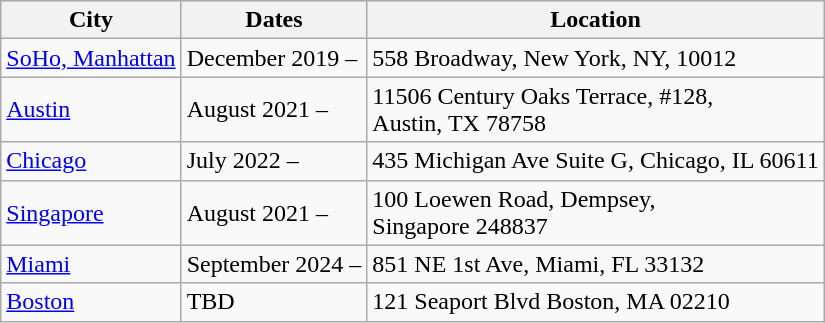<table class="wikitable">
<tr>
<th>City</th>
<th>Dates</th>
<th>Location</th>
</tr>
<tr>
<td><a href='#'>SoHo, Manhattan</a></td>
<td>December 2019 –</td>
<td>558 Broadway, New York, NY, 10012</td>
</tr>
<tr>
<td><a href='#'>Austin</a></td>
<td>August 2021 –</td>
<td>11506 Century Oaks Terrace, #128,<br>Austin, TX 78758</td>
</tr>
<tr>
<td><a href='#'>Chicago</a></td>
<td>July 2022 –</td>
<td>435 Michigan Ave Suite G, Chicago, IL 60611</td>
</tr>
<tr>
<td><a href='#'>Singapore</a></td>
<td>August 2021 –</td>
<td>100 Loewen Road, Dempsey,<br>Singapore 248837</td>
</tr>
<tr>
<td><a href='#'>Miami</a></td>
<td>September 2024 –</td>
<td>851 NE 1st Ave, Miami, FL 33132</td>
</tr>
<tr>
<td><a href='#'>Boston</a></td>
<td>TBD</td>
<td>121 Seaport Blvd Boston, MA 02210</td>
</tr>
</table>
